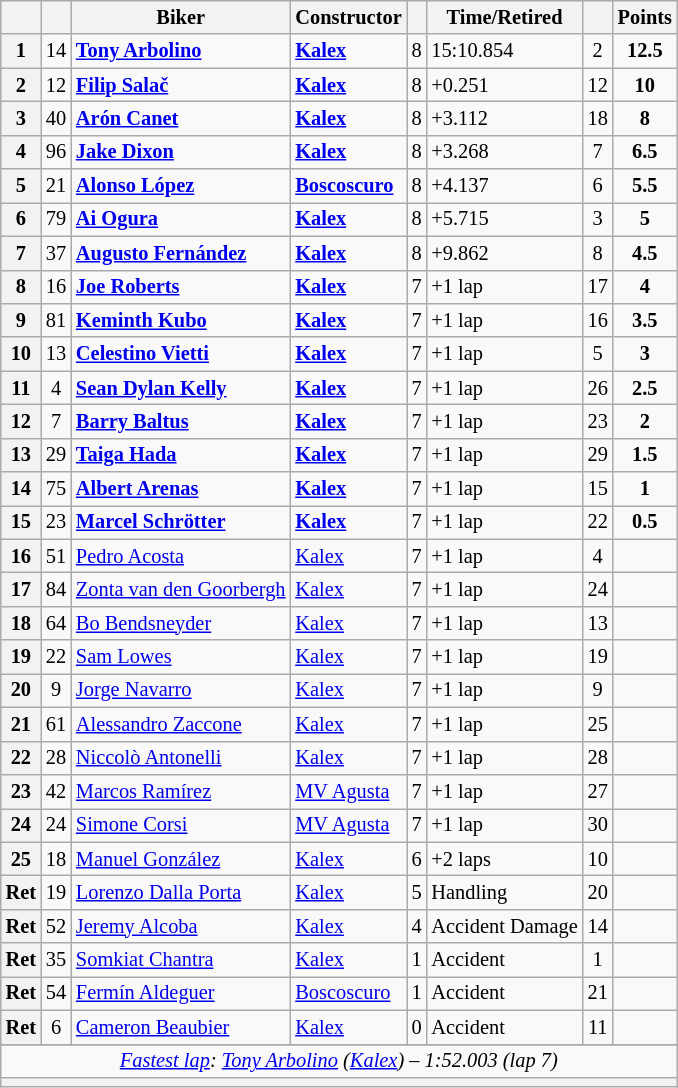<table class="wikitable sortable" style="font-size: 85%;">
<tr>
<th scope="col"></th>
<th scope="col"></th>
<th scope="col">Biker</th>
<th scope="col">Constructor</th>
<th scope="col" class="unsortable"></th>
<th scope="col" class="unsortable">Time/Retired</th>
<th scope="col"></th>
<th scope="col">Points</th>
</tr>
<tr>
<th scope="row">1</th>
<td align="center">14</td>
<td> <strong><a href='#'>Tony Arbolino</a></strong></td>
<td><strong><a href='#'>Kalex</a></strong></td>
<td>8</td>
<td>15:10.854</td>
<td align="center">2</td>
<td align="center"><strong>12.5</strong></td>
</tr>
<tr>
<th scope="row">2</th>
<td align="center">12</td>
<td> <strong><a href='#'>Filip Salač</a></strong></td>
<td><strong><a href='#'>Kalex</a></strong></td>
<td>8</td>
<td>+0.251</td>
<td align="center">12</td>
<td align="center"><strong>10</strong></td>
</tr>
<tr>
<th scope="row">3</th>
<td align="center">40</td>
<td> <strong><a href='#'>Arón Canet</a></strong></td>
<td><strong><a href='#'>Kalex</a></strong></td>
<td>8</td>
<td>+3.112</td>
<td align="center">18</td>
<td align="center"><strong>8</strong></td>
</tr>
<tr>
<th scope="row">4</th>
<td align="center">96</td>
<td> <strong><a href='#'>Jake Dixon</a></strong></td>
<td><strong><a href='#'>Kalex</a></strong></td>
<td>8</td>
<td>+3.268</td>
<td align="center">7</td>
<td align="center"><strong>6.5</strong></td>
</tr>
<tr>
<th scope="row">5</th>
<td align="center">21</td>
<td> <strong><a href='#'>Alonso López</a></strong></td>
<td><strong><a href='#'>Boscoscuro</a></strong></td>
<td>8</td>
<td>+4.137</td>
<td align="center">6</td>
<td align="center"><strong>5.5</strong></td>
</tr>
<tr>
<th scope="row">6</th>
<td align="center">79</td>
<td> <strong><a href='#'>Ai Ogura</a></strong></td>
<td><strong><a href='#'>Kalex</a></strong></td>
<td>8</td>
<td>+5.715</td>
<td align="center">3</td>
<td align="center"><strong>5</strong></td>
</tr>
<tr>
<th scope="row">7</th>
<td align="center">37</td>
<td> <strong><a href='#'>Augusto Fernández</a></strong></td>
<td><strong><a href='#'>Kalex</a></strong></td>
<td>8</td>
<td>+9.862</td>
<td align="center">8</td>
<td align="center"><strong>4.5</strong></td>
</tr>
<tr>
<th scope="row">8</th>
<td align="center">16</td>
<td> <strong><a href='#'>Joe Roberts</a></strong></td>
<td><strong><a href='#'>Kalex</a></strong></td>
<td>7</td>
<td>+1 lap</td>
<td align="center">17</td>
<td align="center"><strong>4</strong></td>
</tr>
<tr>
<th scope="row">9</th>
<td align="center">81</td>
<td> <strong><a href='#'>Keminth Kubo</a></strong></td>
<td><strong><a href='#'>Kalex</a></strong></td>
<td>7</td>
<td>+1 lap</td>
<td align="center">16</td>
<td align="center"><strong>3.5</strong></td>
</tr>
<tr>
<th scope="row">10</th>
<td align="center">13</td>
<td> <strong><a href='#'>Celestino Vietti</a></strong></td>
<td><strong><a href='#'>Kalex</a></strong></td>
<td>7</td>
<td>+1 lap</td>
<td align="center">5</td>
<td align="center"><strong>3</strong></td>
</tr>
<tr>
<th scope="row">11</th>
<td align="center">4</td>
<td> <strong><a href='#'>Sean Dylan Kelly</a></strong></td>
<td><strong><a href='#'>Kalex</a></strong></td>
<td>7</td>
<td>+1 lap</td>
<td align="center">26</td>
<td align="center"><strong>2.5</strong></td>
</tr>
<tr>
<th scope="row">12</th>
<td align="center">7</td>
<td> <strong><a href='#'>Barry Baltus</a></strong></td>
<td><strong><a href='#'>Kalex</a></strong></td>
<td>7</td>
<td>+1 lap</td>
<td align="center">23</td>
<td align="center"><strong>2</strong></td>
</tr>
<tr>
<th scope="row">13</th>
<td align="center">29</td>
<td> <strong><a href='#'>Taiga Hada</a></strong></td>
<td><strong><a href='#'>Kalex</a></strong></td>
<td>7</td>
<td>+1 lap</td>
<td align="center">29</td>
<td align="center"><strong>1.5</strong></td>
</tr>
<tr>
<th scope="row">14</th>
<td align="center">75</td>
<td> <strong><a href='#'>Albert Arenas</a></strong></td>
<td><strong><a href='#'>Kalex</a></strong></td>
<td>7</td>
<td>+1 lap</td>
<td align="center">15</td>
<td align="center"><strong>1</strong></td>
</tr>
<tr>
<th scope="row">15</th>
<td align="center">23</td>
<td> <strong><a href='#'>Marcel Schrötter</a></strong></td>
<td><strong><a href='#'>Kalex</a></strong></td>
<td>7</td>
<td>+1 lap</td>
<td align="center">22</td>
<td align="center"><strong>0.5</strong></td>
</tr>
<tr>
<th scope="row">16</th>
<td align="center">51</td>
<td> <a href='#'>Pedro Acosta</a></td>
<td><a href='#'>Kalex</a></td>
<td>7</td>
<td>+1 lap</td>
<td align="center">4</td>
<td align="center"></td>
</tr>
<tr>
<th scope="row">17</th>
<td align="center">84</td>
<td> <a href='#'>Zonta van den Goorbergh</a></td>
<td><a href='#'>Kalex</a></td>
<td>7</td>
<td>+1 lap</td>
<td align="center">24</td>
<td></td>
</tr>
<tr>
<th scope="row">18</th>
<td align="center">64</td>
<td> <a href='#'>Bo Bendsneyder</a></td>
<td><a href='#'>Kalex</a></td>
<td>7</td>
<td>+1 lap</td>
<td align="center">13</td>
<td align="center"></td>
</tr>
<tr>
<th scope="row">19</th>
<td align="center">22</td>
<td> <a href='#'>Sam Lowes</a></td>
<td><a href='#'>Kalex</a></td>
<td>7</td>
<td>+1 lap</td>
<td align="center">19</td>
<td></td>
</tr>
<tr>
<th scope="row">20</th>
<td align="center">9</td>
<td> <a href='#'>Jorge Navarro</a></td>
<td><a href='#'>Kalex</a></td>
<td>7</td>
<td>+1 lap</td>
<td align="center">9</td>
<td align="center"></td>
</tr>
<tr>
<th scope="row">21</th>
<td align="center">61</td>
<td> <a href='#'>Alessandro Zaccone</a></td>
<td><a href='#'>Kalex</a></td>
<td>7</td>
<td>+1 lap</td>
<td align="center">25</td>
<td></td>
</tr>
<tr>
<th scope="row">22</th>
<td align="center">28</td>
<td> <a href='#'>Niccolò Antonelli</a></td>
<td><a href='#'>Kalex</a></td>
<td>7</td>
<td>+1 lap</td>
<td align="center">28</td>
<td></td>
</tr>
<tr>
<th scope="row">23</th>
<td align="center">42</td>
<td> <a href='#'>Marcos Ramírez</a></td>
<td><a href='#'>MV Agusta</a></td>
<td>7</td>
<td>+1 lap</td>
<td align="center">27</td>
<td></td>
</tr>
<tr>
<th scope="row">24</th>
<td align="center">24</td>
<td> <a href='#'>Simone Corsi</a></td>
<td><a href='#'>MV Agusta</a></td>
<td>7</td>
<td>+1 lap</td>
<td align="center">30</td>
<td align="center"></td>
</tr>
<tr>
<th scope="row">25</th>
<td align="center">18</td>
<td> <a href='#'>Manuel González</a></td>
<td><a href='#'>Kalex</a></td>
<td>6</td>
<td>+2 laps</td>
<td align="center">10</td>
<td align="center"></td>
</tr>
<tr>
<th scope="row">Ret</th>
<td align="center">19</td>
<td> <a href='#'>Lorenzo Dalla Porta</a></td>
<td><a href='#'>Kalex</a></td>
<td>5</td>
<td>Handling</td>
<td align="center">20</td>
<td></td>
</tr>
<tr>
<th scope="row">Ret</th>
<td align="center">52</td>
<td> <a href='#'>Jeremy Alcoba</a></td>
<td><a href='#'>Kalex</a></td>
<td>4</td>
<td>Accident Damage</td>
<td align="center">14</td>
<td></td>
</tr>
<tr>
<th scope="row">Ret</th>
<td align="center">35</td>
<td> <a href='#'>Somkiat Chantra</a></td>
<td><a href='#'>Kalex</a></td>
<td>1</td>
<td>Accident</td>
<td align="center">1</td>
<td></td>
</tr>
<tr>
<th scope="row">Ret</th>
<td align="center">54</td>
<td> <a href='#'>Fermín Aldeguer</a></td>
<td><a href='#'>Boscoscuro</a></td>
<td>1</td>
<td>Accident</td>
<td align="center">21</td>
<td align="center"></td>
</tr>
<tr>
<th scope="row">Ret</th>
<td align="center">6</td>
<td> <a href='#'>Cameron Beaubier</a></td>
<td><a href='#'>Kalex</a></td>
<td>0</td>
<td>Accident</td>
<td align="center">11</td>
<td></td>
</tr>
<tr>
</tr>
<tr class="sortbottom">
<td colspan="8" style="text-align:center"><em><a href='#'>Fastest lap</a>:  <a href='#'>Tony Arbolino</a> (<a href='#'>Kalex</a>) – 1:52.003 (lap 7)</em></td>
</tr>
<tr>
<th colspan=8></th>
</tr>
</table>
